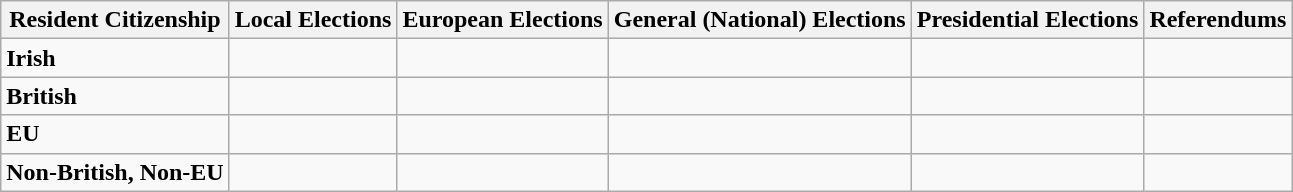<table class="wikitable">
<tr>
<th>Resident Citizenship</th>
<th>Local Elections</th>
<th>European Elections</th>
<th>General (National) Elections</th>
<th>Presidential Elections</th>
<th>Referendums</th>
</tr>
<tr>
<td><strong>Irish</strong></td>
<td></td>
<td></td>
<td></td>
<td></td>
<td></td>
</tr>
<tr>
<td><strong>British</strong></td>
<td></td>
<td></td>
<td></td>
<td></td>
<td></td>
</tr>
<tr>
<td><strong>EU</strong></td>
<td></td>
<td></td>
<td></td>
<td></td>
<td></td>
</tr>
<tr>
<td><strong>Non-British, Non-EU</strong></td>
<td></td>
<td></td>
<td></td>
<td></td>
<td></td>
</tr>
</table>
